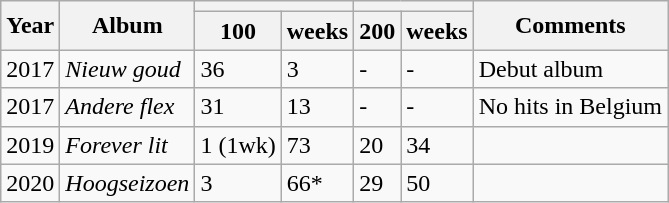<table class="wikitable">
<tr>
<th rowspan="2">Year</th>
<th rowspan="2">Album</th>
<th colspan="2"></th>
<th colspan="2"></th>
<th rowspan="2">Comments</th>
</tr>
<tr>
<th>100</th>
<th>weeks</th>
<th>200</th>
<th>weeks</th>
</tr>
<tr>
<td>2017</td>
<td><em>Nieuw goud</em></td>
<td>36</td>
<td>3</td>
<td>-</td>
<td>-</td>
<td>Debut album</td>
</tr>
<tr>
<td>2017</td>
<td><em>Andere flex</em></td>
<td>31</td>
<td>13</td>
<td>-</td>
<td>-</td>
<td>No hits in Belgium</td>
</tr>
<tr>
<td>2019</td>
<td><em>Forever lit</em></td>
<td>1 (1wk)</td>
<td>73</td>
<td>20</td>
<td>34</td>
<td></td>
</tr>
<tr>
<td>2020</td>
<td><em>Hoogseizoen</em></td>
<td>3</td>
<td>66*</td>
<td>29</td>
<td>50</td>
<td></td>
</tr>
</table>
